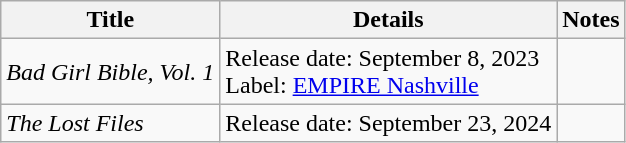<table class="wikitable">
<tr>
<th>Title</th>
<th>Details</th>
<th>Notes</th>
</tr>
<tr>
<td><em>Bad Girl Bible, Vol. 1</em></td>
<td>Release date: September 8, 2023<br>Label: <a href='#'>EMPIRE Nashville</a></td>
<td></td>
</tr>
<tr>
<td><em>The Lost Files</em></td>
<td>Release date: September 23, 2024</td>
</tr>
</table>
